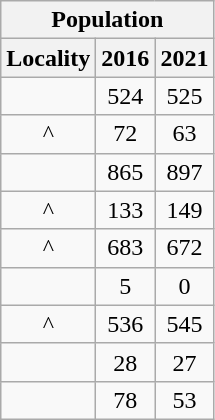<table class="wikitable" style="text-align:center;">
<tr>
<th colspan="3" style="text-align:center;  font-weight:bold">Population</th>
</tr>
<tr>
<th style="text-align:center; background:  font-weight:bold">Locality</th>
<th style="text-align:center; background:  font-weight:bold"><strong>2016</strong></th>
<th style="text-align:center; background:  font-weight:bold"><strong>2021</strong></th>
</tr>
<tr>
<td></td>
<td>524</td>
<td>525</td>
</tr>
<tr>
<td>^</td>
<td>72</td>
<td>63</td>
</tr>
<tr>
<td></td>
<td>865</td>
<td>897</td>
</tr>
<tr>
<td>^</td>
<td>133</td>
<td>149</td>
</tr>
<tr>
<td>^</td>
<td>683</td>
<td>672</td>
</tr>
<tr>
<td></td>
<td>5</td>
<td>0</td>
</tr>
<tr>
<td>^</td>
<td>536</td>
<td>545</td>
</tr>
<tr>
<td></td>
<td>28</td>
<td>27</td>
</tr>
<tr>
<td></td>
<td>78</td>
<td>53</td>
</tr>
</table>
